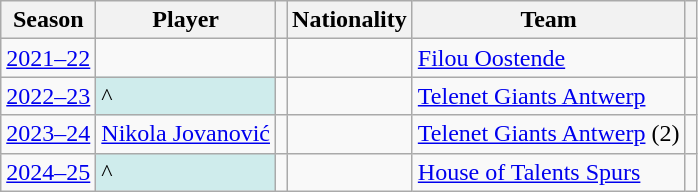<table class="wikitable plainrowheaders sortable" summary="Year (sortable), Player (sortable), Position (sortable), Nationality (sortable) and Team (sortable)">
<tr>
<th scope="col">Season</th>
<th scope="col">Player</th>
<th scope="col"></th>
<th scope="col">Nationality</th>
<th scope="col">Team</th>
<th scope="col"></th>
</tr>
<tr>
<td align=center><a href='#'>2021–22</a></td>
<td></td>
<td align=center></td>
<td></td>
<td> <a href='#'>Filou Oostende</a></td>
<td align=center></td>
</tr>
<tr>
<td align=center><a href='#'>2022–23</a></td>
<td style="background:#CFECEC;">^</td>
<td align=center></td>
<td></td>
<td> <a href='#'>Telenet Giants Antwerp</a></td>
<td align=center></td>
</tr>
<tr>
<td align=center><a href='#'>2023–24</a></td>
<td><a href='#'>Nikola Jovanović</a></td>
<td align=center></td>
<td></td>
<td> <a href='#'>Telenet Giants Antwerp</a> (2)</td>
<td align=center></td>
</tr>
<tr>
<td align=center><a href='#'>2024–25</a></td>
<td style="background:#CFECEC;">^</td>
<td align=center></td>
<td></td>
<td> <a href='#'>House of Talents Spurs</a></td>
<td align=center></td>
</tr>
</table>
